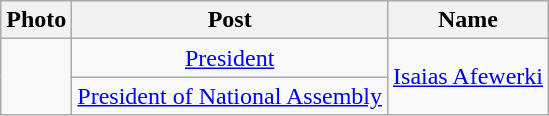<table class="wikitable" style="text-align:center">
<tr>
<th>Photo</th>
<th>Post</th>
<th>Name</th>
</tr>
<tr>
<td rowspan="2"></td>
<td><a href='#'>President</a></td>
<td rowspan="2"><a href='#'>Isaias Afewerki</a></td>
</tr>
<tr>
<td><a href='#'>President of National Assembly</a></td>
</tr>
</table>
